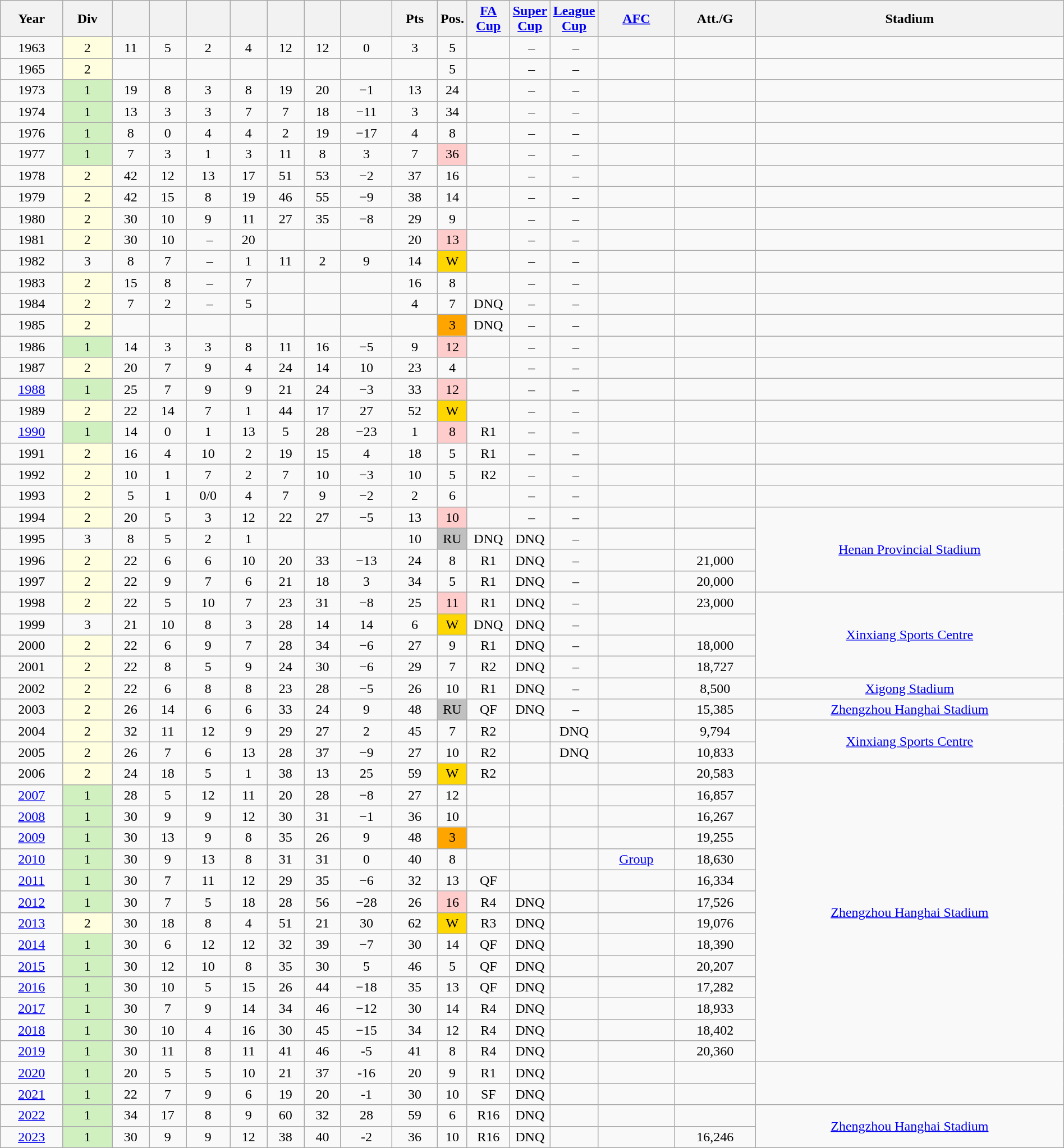<table class="wikitable sortable" width=100% style=text-align:Center>
<tr>
<th>Year</th>
<th>Div</th>
<th></th>
<th></th>
<th></th>
<th></th>
<th></th>
<th></th>
<th></th>
<th>Pts</th>
<th width=2%>Pos.</th>
<th width=4%><a href='#'>FA Cup</a></th>
<th width=2%><a href='#'>Super Cup</a></th>
<th width=2%><a href='#'>League Cup</a></th>
<th><a href='#'>AFC</a></th>
<th>Att./G</th>
<th>Stadium</th>
</tr>
<tr>
<td>1963</td>
<td bgcolor=#FFFFE0>2</td>
<td>11</td>
<td>5</td>
<td>2</td>
<td>4</td>
<td>12</td>
<td>12</td>
<td>0</td>
<td>3</td>
<td>5</td>
<td></td>
<td> –</td>
<td> –</td>
<td></td>
<td></td>
<td></td>
</tr>
<tr>
<td>1965</td>
<td bgcolor=#FFFFE0>2</td>
<td></td>
<td></td>
<td></td>
<td></td>
<td></td>
<td></td>
<td></td>
<td></td>
<td>5</td>
<td></td>
<td> –</td>
<td> –</td>
<td></td>
<td></td>
<td></td>
</tr>
<tr>
<td>1973</td>
<td bgcolor=#D0F0C0>1</td>
<td>19</td>
<td>8</td>
<td>3</td>
<td>8</td>
<td>19</td>
<td>20</td>
<td>−1</td>
<td>13</td>
<td>24</td>
<td></td>
<td> –</td>
<td> –</td>
<td></td>
<td></td>
<td></td>
</tr>
<tr>
<td>1974</td>
<td bgcolor=#D0F0C0>1</td>
<td>13</td>
<td>3</td>
<td>3</td>
<td>7</td>
<td>7</td>
<td>18</td>
<td>−11</td>
<td>3</td>
<td>34</td>
<td></td>
<td> –</td>
<td> –</td>
<td></td>
<td></td>
<td></td>
</tr>
<tr>
<td>1976</td>
<td bgcolor=#D0F0C0>1</td>
<td>8</td>
<td>0</td>
<td>4</td>
<td>4</td>
<td>2</td>
<td>19</td>
<td>−17</td>
<td>4</td>
<td>8</td>
<td></td>
<td> –</td>
<td> –</td>
<td></td>
<td></td>
<td></td>
</tr>
<tr>
<td>1977</td>
<td bgcolor=#D0F0C0>1</td>
<td>7</td>
<td>3</td>
<td>1</td>
<td>3</td>
<td>11</td>
<td>8</td>
<td>3</td>
<td>7</td>
<td bgcolor=#ffcccc>36</td>
<td></td>
<td> –</td>
<td> –</td>
<td></td>
<td></td>
<td></td>
</tr>
<tr>
<td>1978</td>
<td bgcolor=#FFFFE0>2</td>
<td>42</td>
<td>12</td>
<td>13</td>
<td>17</td>
<td>51</td>
<td>53</td>
<td>−2</td>
<td>37</td>
<td>16</td>
<td></td>
<td> –</td>
<td> –</td>
<td></td>
<td></td>
<td></td>
</tr>
<tr>
<td>1979</td>
<td bgcolor=#FFFFE0>2</td>
<td>42</td>
<td>15</td>
<td>8</td>
<td>19</td>
<td>46</td>
<td>55</td>
<td>−9</td>
<td>38</td>
<td>14</td>
<td></td>
<td> –</td>
<td> –</td>
<td></td>
<td></td>
<td></td>
</tr>
<tr>
<td>1980</td>
<td bgcolor=#FFFFE0>2</td>
<td>30</td>
<td>10</td>
<td>9</td>
<td>11</td>
<td>27</td>
<td>35</td>
<td>−8</td>
<td>29</td>
<td>9</td>
<td></td>
<td> –</td>
<td> –</td>
<td></td>
<td></td>
<td></td>
</tr>
<tr>
<td>1981</td>
<td bgcolor=#FFFFE0>2</td>
<td>30</td>
<td>10</td>
<td> –</td>
<td>20</td>
<td></td>
<td></td>
<td></td>
<td>20</td>
<td bgcolor=#ffcccc>13</td>
<td></td>
<td> –</td>
<td> –</td>
<td></td>
<td></td>
<td></td>
</tr>
<tr>
<td>1982</td>
<td>3</td>
<td>8</td>
<td>7</td>
<td> –</td>
<td>1</td>
<td>11</td>
<td>2</td>
<td>9</td>
<td>14</td>
<td bgcolor=#FFD700>W</td>
<td></td>
<td> –</td>
<td> –</td>
<td></td>
<td></td>
<td></td>
</tr>
<tr>
<td>1983</td>
<td bgcolor=#FFFFE0>2</td>
<td>15</td>
<td>8</td>
<td> –</td>
<td>7</td>
<td></td>
<td></td>
<td></td>
<td>16</td>
<td>8</td>
<td></td>
<td> –</td>
<td> –</td>
<td></td>
<td></td>
<td></td>
</tr>
<tr>
<td>1984</td>
<td bgcolor=#FFFFE0>2</td>
<td>7</td>
<td>2</td>
<td> –</td>
<td>5</td>
<td></td>
<td></td>
<td></td>
<td>4</td>
<td>7</td>
<td>DNQ</td>
<td> –</td>
<td> –</td>
<td></td>
<td></td>
<td></td>
</tr>
<tr>
<td>1985</td>
<td bgcolor=#FFFFE0>2</td>
<td></td>
<td></td>
<td></td>
<td></td>
<td></td>
<td></td>
<td></td>
<td></td>
<td bgcolor=#FFA500>3</td>
<td>DNQ</td>
<td> –</td>
<td> –</td>
<td></td>
<td></td>
<td></td>
</tr>
<tr>
<td>1986</td>
<td bgcolor=#D0F0C0>1</td>
<td>14</td>
<td>3</td>
<td>3</td>
<td>8</td>
<td>11</td>
<td>16</td>
<td>−5</td>
<td>9</td>
<td bgcolor=#ffcccc>12</td>
<td></td>
<td> –</td>
<td> –</td>
<td></td>
<td></td>
<td></td>
</tr>
<tr>
<td>1987</td>
<td bgcolor=#FFFFE0>2</td>
<td>20</td>
<td>7</td>
<td>9</td>
<td>4</td>
<td>24</td>
<td>14</td>
<td>10</td>
<td>23</td>
<td>4</td>
<td></td>
<td> –</td>
<td> –</td>
<td></td>
<td></td>
<td></td>
</tr>
<tr>
<td><a href='#'>1988</a></td>
<td bgcolor=#D0F0C0>1</td>
<td>25</td>
<td>7</td>
<td>9</td>
<td>9</td>
<td>21</td>
<td>24</td>
<td>−3</td>
<td>33</td>
<td bgcolor=#ffcccc>12</td>
<td></td>
<td> –</td>
<td> –</td>
<td></td>
<td></td>
<td></td>
</tr>
<tr>
<td>1989</td>
<td bgcolor=#FFFFE0>2</td>
<td>22</td>
<td>14</td>
<td>7</td>
<td>1</td>
<td>44</td>
<td>17</td>
<td>27</td>
<td>52</td>
<td bgcolor=#FFD700>W</td>
<td></td>
<td> –</td>
<td> –</td>
<td></td>
<td></td>
<td></td>
</tr>
<tr>
<td><a href='#'>1990</a></td>
<td bgcolor=#D0F0C0>1</td>
<td>14</td>
<td>0</td>
<td>1</td>
<td>13</td>
<td>5</td>
<td>28</td>
<td>−23</td>
<td>1</td>
<td bgcolor=#ffcccc>8</td>
<td>R1</td>
<td> –</td>
<td> –</td>
<td></td>
<td></td>
<td></td>
</tr>
<tr>
<td>1991</td>
<td bgcolor=#FFFFE0>2</td>
<td>16</td>
<td>4</td>
<td>10</td>
<td>2</td>
<td>19</td>
<td>15</td>
<td>4</td>
<td>18</td>
<td>5</td>
<td>R1</td>
<td> –</td>
<td> –</td>
<td></td>
<td></td>
<td></td>
</tr>
<tr>
<td>1992</td>
<td bgcolor=#FFFFE0>2</td>
<td>10</td>
<td>1</td>
<td>7</td>
<td>2</td>
<td>7</td>
<td>10</td>
<td>−3</td>
<td>10</td>
<td>5</td>
<td>R2</td>
<td> –</td>
<td> –</td>
<td></td>
<td></td>
<td></td>
</tr>
<tr>
<td>1993</td>
<td bgcolor=#FFFFE0>2</td>
<td>5</td>
<td>1</td>
<td>0/0</td>
<td>4</td>
<td>7</td>
<td>9</td>
<td>−2</td>
<td>2</td>
<td>6</td>
<td></td>
<td> –</td>
<td> –</td>
<td></td>
<td></td>
<td></td>
</tr>
<tr>
<td>1994</td>
<td bgcolor=#FFFFE0>2</td>
<td>20</td>
<td>5</td>
<td>3</td>
<td>12</td>
<td>22</td>
<td>27</td>
<td>−5</td>
<td>13</td>
<td bgcolor=#ffcccc>10</td>
<td></td>
<td> –</td>
<td> –</td>
<td></td>
<td></td>
<td align=center rowspan=4><a href='#'>Henan Provincial Stadium</a></td>
</tr>
<tr>
<td>1995</td>
<td>3</td>
<td>8</td>
<td>5</td>
<td>2</td>
<td>1</td>
<td></td>
<td></td>
<td></td>
<td>10</td>
<td bgcolor=#C0C0C0>RU</td>
<td>DNQ</td>
<td>DNQ</td>
<td> –</td>
<td></td>
<td></td>
</tr>
<tr>
<td>1996</td>
<td bgcolor=#FFFFE0>2</td>
<td>22</td>
<td>6</td>
<td>6</td>
<td>10</td>
<td>20</td>
<td>33</td>
<td>−13</td>
<td>24</td>
<td>8</td>
<td>R1</td>
<td>DNQ</td>
<td> –</td>
<td></td>
<td>21,000</td>
</tr>
<tr>
<td>1997</td>
<td bgcolor=#FFFFE0>2</td>
<td>22</td>
<td>9</td>
<td>7</td>
<td>6</td>
<td>21</td>
<td>18</td>
<td>3</td>
<td>34</td>
<td>5</td>
<td>R1</td>
<td>DNQ</td>
<td> –</td>
<td></td>
<td>20,000</td>
</tr>
<tr>
<td>1998</td>
<td bgcolor=#FFFFE0>2</td>
<td>22</td>
<td>5</td>
<td>10</td>
<td>7</td>
<td>23</td>
<td>31</td>
<td>−8</td>
<td>25</td>
<td bgcolor=#ffcccc>11</td>
<td>R1</td>
<td>DNQ</td>
<td> –</td>
<td></td>
<td>23,000</td>
<td align=center rowspan=4><a href='#'>Xinxiang Sports Centre</a></td>
</tr>
<tr>
<td>1999</td>
<td>3</td>
<td>21</td>
<td>10</td>
<td>8</td>
<td>3</td>
<td>28</td>
<td>14</td>
<td>14</td>
<td>6</td>
<td bgcolor=#FFD700>W</td>
<td>DNQ</td>
<td>DNQ</td>
<td> –</td>
<td></td>
<td></td>
</tr>
<tr>
<td>2000</td>
<td bgcolor=#FFFFE0>2</td>
<td>22</td>
<td>6</td>
<td>9</td>
<td>7</td>
<td>28</td>
<td>34</td>
<td>−6</td>
<td>27</td>
<td>9</td>
<td>R1</td>
<td>DNQ</td>
<td> –</td>
<td></td>
<td>18,000</td>
</tr>
<tr>
<td>2001</td>
<td bgcolor=#FFFFE0>2</td>
<td>22</td>
<td>8</td>
<td>5</td>
<td>9</td>
<td>24</td>
<td>30</td>
<td>−6</td>
<td>29</td>
<td>7</td>
<td>R2</td>
<td>DNQ</td>
<td> –</td>
<td></td>
<td>18,727</td>
</tr>
<tr>
<td>2002</td>
<td bgcolor=#FFFFE0>2</td>
<td>22</td>
<td>6</td>
<td>8</td>
<td>8</td>
<td>23</td>
<td>28</td>
<td>−5</td>
<td>26</td>
<td>10</td>
<td>R1</td>
<td>DNQ</td>
<td> –</td>
<td></td>
<td>8,500</td>
<td><a href='#'>Xigong Stadium</a></td>
</tr>
<tr>
<td>2003</td>
<td bgcolor=#FFFFE0>2</td>
<td>26</td>
<td>14</td>
<td>6</td>
<td>6</td>
<td>33</td>
<td>24</td>
<td>9</td>
<td>48</td>
<td bgcolor=#C0C0C0>RU</td>
<td>QF</td>
<td>DNQ</td>
<td> –</td>
<td></td>
<td>15,385</td>
<td><a href='#'>Zhengzhou Hanghai Stadium</a></td>
</tr>
<tr>
<td>2004</td>
<td bgcolor=#FFFFE0>2</td>
<td>32</td>
<td>11</td>
<td>12</td>
<td>9</td>
<td>29</td>
<td>27</td>
<td>2</td>
<td>45</td>
<td>7</td>
<td>R2</td>
<td></td>
<td>DNQ</td>
<td></td>
<td>9,794</td>
<td align=center rowspan=2><a href='#'>Xinxiang Sports Centre</a></td>
</tr>
<tr>
<td>2005</td>
<td bgcolor=#FFFFE0>2</td>
<td>26</td>
<td>7</td>
<td>6</td>
<td>13</td>
<td>28</td>
<td>37</td>
<td>−9</td>
<td>27</td>
<td>10</td>
<td>R2</td>
<td></td>
<td>DNQ</td>
<td></td>
<td>10,833</td>
</tr>
<tr>
<td>2006</td>
<td bgcolor=#FFFFE0>2</td>
<td>24</td>
<td>18</td>
<td>5</td>
<td>1</td>
<td>38</td>
<td>13</td>
<td>25</td>
<td>59</td>
<td bgcolor=#FFD700>W</td>
<td>R2</td>
<td></td>
<td></td>
<td></td>
<td>20,583</td>
<td align=center rowspan=14><a href='#'>Zhengzhou Hanghai Stadium</a></td>
</tr>
<tr>
<td><a href='#'>2007</a></td>
<td bgcolor=#D0F0C0>1</td>
<td>28</td>
<td>5</td>
<td>12</td>
<td>11</td>
<td>20</td>
<td>28</td>
<td>−8</td>
<td>27</td>
<td>12</td>
<td></td>
<td></td>
<td></td>
<td></td>
<td>16,857</td>
</tr>
<tr>
<td><a href='#'>2008</a></td>
<td bgcolor=#D0F0C0>1</td>
<td>30</td>
<td>9</td>
<td>9</td>
<td>12</td>
<td>30</td>
<td>31</td>
<td>−1</td>
<td>36</td>
<td>10</td>
<td></td>
<td></td>
<td></td>
<td></td>
<td>16,267</td>
</tr>
<tr>
<td><a href='#'>2009</a></td>
<td bgcolor=#D0F0C0>1</td>
<td>30</td>
<td>13</td>
<td>9</td>
<td>8</td>
<td>35</td>
<td>26</td>
<td>9</td>
<td>48</td>
<td bgcolor=orange>3</td>
<td></td>
<td></td>
<td></td>
<td></td>
<td>19,255</td>
</tr>
<tr>
<td><a href='#'>2010</a></td>
<td bgcolor=#D0F0C0>1</td>
<td>30</td>
<td>9</td>
<td>13</td>
<td>8</td>
<td>31</td>
<td>31</td>
<td>0</td>
<td>40</td>
<td>8</td>
<td></td>
<td></td>
<td></td>
<td><a href='#'>Group</a></td>
<td>18,630</td>
</tr>
<tr>
<td><a href='#'>2011</a></td>
<td bgcolor=#D0F0C0>1</td>
<td>30</td>
<td>7</td>
<td>11</td>
<td>12</td>
<td>29</td>
<td>35</td>
<td>−6</td>
<td>32</td>
<td>13</td>
<td>QF</td>
<td></td>
<td></td>
<td></td>
<td>16,334</td>
</tr>
<tr>
<td><a href='#'>2012</a></td>
<td bgcolor=#D0F0C0>1</td>
<td>30</td>
<td>7</td>
<td>5</td>
<td>18</td>
<td>28</td>
<td>56</td>
<td>−28</td>
<td>26</td>
<td bgcolor=#ffcccc>16</td>
<td>R4</td>
<td>DNQ</td>
<td></td>
<td></td>
<td>17,526</td>
</tr>
<tr>
<td><a href='#'>2013</a></td>
<td bgcolor=#FFFFE0>2</td>
<td>30</td>
<td>18</td>
<td>8</td>
<td>4</td>
<td>51</td>
<td>21</td>
<td>30</td>
<td>62</td>
<td bgcolor=#FFD700>W</td>
<td>R3</td>
<td>DNQ</td>
<td></td>
<td></td>
<td>19,076</td>
</tr>
<tr>
<td><a href='#'>2014</a></td>
<td bgcolor=#D0F0C0>1</td>
<td>30</td>
<td>6</td>
<td>12</td>
<td>12</td>
<td>32</td>
<td>39</td>
<td>−7</td>
<td>30</td>
<td>14</td>
<td>QF</td>
<td>DNQ</td>
<td></td>
<td></td>
<td>18,390</td>
</tr>
<tr>
<td><a href='#'>2015</a></td>
<td bgcolor=#D0F0C0>1</td>
<td>30</td>
<td>12</td>
<td>10</td>
<td>8</td>
<td>35</td>
<td>30</td>
<td>5</td>
<td>46</td>
<td>5</td>
<td>QF</td>
<td>DNQ</td>
<td></td>
<td></td>
<td>20,207</td>
</tr>
<tr>
<td><a href='#'>2016</a></td>
<td bgcolor=#D0F0C0>1</td>
<td>30</td>
<td>10</td>
<td>5</td>
<td>15</td>
<td>26</td>
<td>44</td>
<td>−18</td>
<td>35</td>
<td>13</td>
<td>QF</td>
<td>DNQ</td>
<td></td>
<td></td>
<td>17,282</td>
</tr>
<tr>
<td><a href='#'>2017</a></td>
<td bgcolor=#D0F0C0>1</td>
<td>30</td>
<td>7</td>
<td>9</td>
<td>14</td>
<td>34</td>
<td>46</td>
<td>−12</td>
<td>30</td>
<td>14</td>
<td>R4</td>
<td>DNQ</td>
<td></td>
<td></td>
<td>18,933</td>
</tr>
<tr>
<td><a href='#'>2018</a></td>
<td bgcolor=#D0F0C0>1</td>
<td>30</td>
<td>10</td>
<td>4</td>
<td>16</td>
<td>30</td>
<td>45</td>
<td>−15</td>
<td>34</td>
<td>12</td>
<td>R4</td>
<td>DNQ</td>
<td></td>
<td></td>
<td>18,402</td>
</tr>
<tr>
<td><a href='#'>2019</a></td>
<td bgcolor=#D0F0C0>1</td>
<td>30</td>
<td>11</td>
<td>8</td>
<td>11</td>
<td>41</td>
<td>46</td>
<td>-5</td>
<td>41</td>
<td>8</td>
<td>R4</td>
<td>DNQ</td>
<td></td>
<td></td>
<td>20,360</td>
</tr>
<tr>
<td><a href='#'>2020</a></td>
<td bgcolor=#D0F0C0>1</td>
<td>20</td>
<td>5</td>
<td>5</td>
<td>10</td>
<td>21</td>
<td>37</td>
<td>-16</td>
<td>20</td>
<td>9</td>
<td>R1</td>
<td>DNQ</td>
<td></td>
<td></td>
<td></td>
</tr>
<tr>
<td><a href='#'>2021</a></td>
<td bgcolor=#D0F0C0>1</td>
<td>22</td>
<td>7</td>
<td>9</td>
<td>6</td>
<td>19</td>
<td>20</td>
<td>-1</td>
<td>30</td>
<td>10</td>
<td>SF</td>
<td>DNQ</td>
<td></td>
<td></td>
<td></td>
</tr>
<tr>
<td><a href='#'>2022</a></td>
<td bgcolor=#D0F0C0>1</td>
<td>34</td>
<td>17</td>
<td>8</td>
<td>9</td>
<td>60</td>
<td>32</td>
<td>28</td>
<td>59</td>
<td>6</td>
<td>R16</td>
<td>DNQ</td>
<td></td>
<td></td>
<td></td>
<td align=center rowspan=2><a href='#'>Zhengzhou Hanghai Stadium</a></td>
</tr>
<tr>
<td><a href='#'>2023</a></td>
<td bgcolor=#D0F0C0>1</td>
<td>30</td>
<td>9</td>
<td>9</td>
<td>12</td>
<td>38</td>
<td>40</td>
<td>-2</td>
<td>36</td>
<td>10</td>
<td>R16</td>
<td>DNQ</td>
<td></td>
<td></td>
<td>16,246</td>
</tr>
</table>
